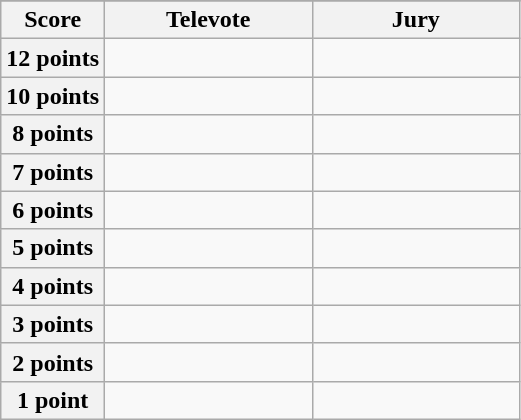<table class="wikitable">
<tr>
</tr>
<tr>
<th scope="col" width="20%">Score</th>
<th scope="col" width="40%">Televote</th>
<th scope="col" width="40%">Jury</th>
</tr>
<tr>
<th scope="row">12 points</th>
<td></td>
<td></td>
</tr>
<tr>
<th scope="row">10 points</th>
<td></td>
<td></td>
</tr>
<tr>
<th scope="row">8 points</th>
<td></td>
<td></td>
</tr>
<tr>
<th scope="row">7 points</th>
<td></td>
<td></td>
</tr>
<tr>
<th scope="row">6 points</th>
<td></td>
<td></td>
</tr>
<tr>
<th scope="row">5 points</th>
<td></td>
<td></td>
</tr>
<tr>
<th scope="row">4 points</th>
<td></td>
<td></td>
</tr>
<tr>
<th scope="row">3 points</th>
<td></td>
<td></td>
</tr>
<tr>
<th scope="row">2 points</th>
<td></td>
<td></td>
</tr>
<tr>
<th scope="row">1 point</th>
<td></td>
<td></td>
</tr>
</table>
